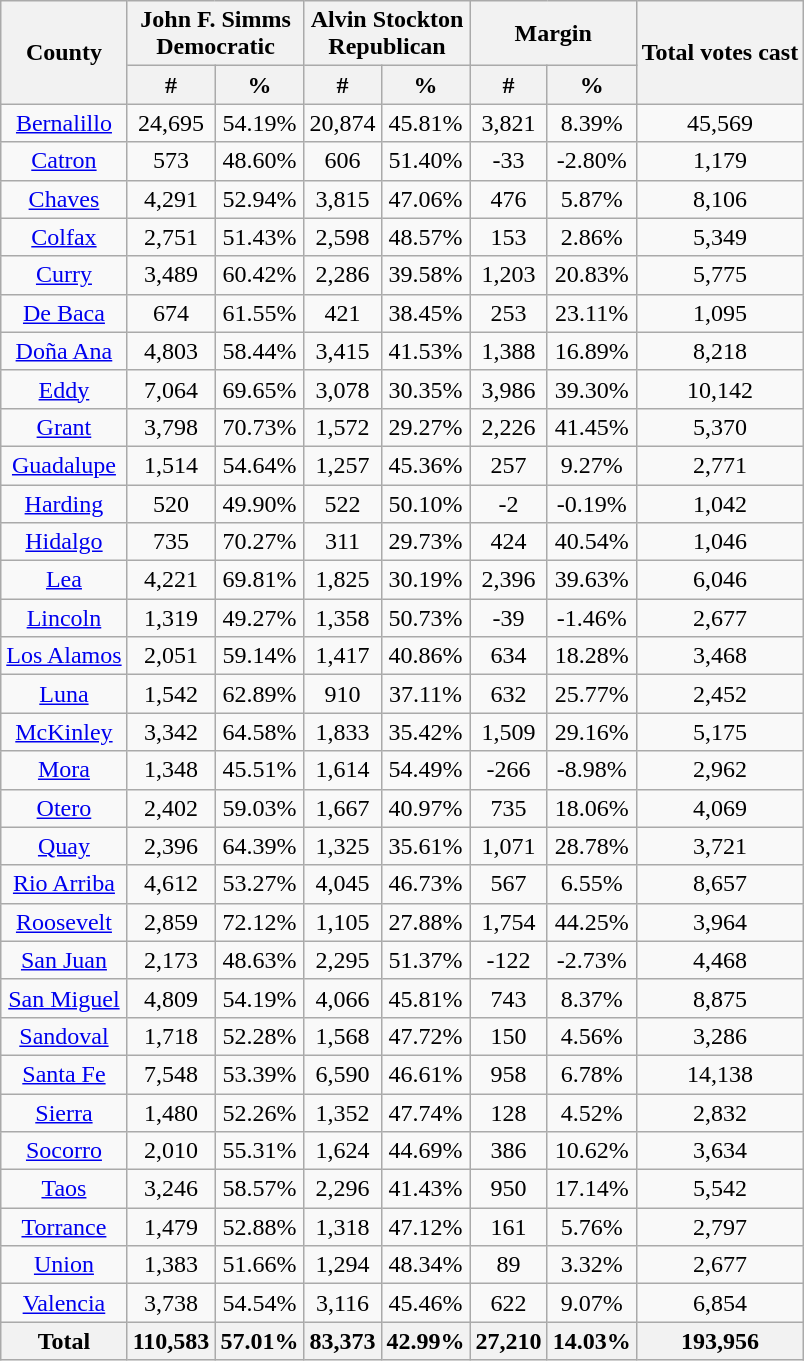<table class="wikitable sortable" style="text-align:center">
<tr>
<th style="text-align:center;" rowspan="2">County</th>
<th style="text-align:center;" colspan="2">John F. Simms<br>Democratic</th>
<th style="text-align:center;" colspan="2">Alvin Stockton<br>Republican</th>
<th style="text-align:center;" colspan="2">Margin</th>
<th style="text-align:center;" rowspan="2">Total votes cast</th>
</tr>
<tr>
<th style="text-align:center;" data-sort-type="number">#</th>
<th style="text-align:center;" data-sort-type="number">%</th>
<th style="text-align:center;" data-sort-type="number">#</th>
<th style="text-align:center;" data-sort-type="number">%</th>
<th style="text-align:center;" data-sort-type="number">#</th>
<th style="text-align:center;" data-sort-type="number">%</th>
</tr>
<tr style="text-align:center;">
<td><a href='#'>Bernalillo</a></td>
<td>24,695</td>
<td>54.19%</td>
<td>20,874</td>
<td>45.81%</td>
<td>3,821</td>
<td>8.39%</td>
<td>45,569</td>
</tr>
<tr style="text-align:center;">
<td><a href='#'>Catron</a></td>
<td>573</td>
<td>48.60%</td>
<td>606</td>
<td>51.40%</td>
<td>-33</td>
<td>-2.80%</td>
<td>1,179</td>
</tr>
<tr style="text-align:center;">
<td><a href='#'>Chaves</a></td>
<td>4,291</td>
<td>52.94%</td>
<td>3,815</td>
<td>47.06%</td>
<td>476</td>
<td>5.87%</td>
<td>8,106</td>
</tr>
<tr style="text-align:center;">
<td><a href='#'>Colfax</a></td>
<td>2,751</td>
<td>51.43%</td>
<td>2,598</td>
<td>48.57%</td>
<td>153</td>
<td>2.86%</td>
<td>5,349</td>
</tr>
<tr style="text-align:center;">
<td><a href='#'>Curry</a></td>
<td>3,489</td>
<td>60.42%</td>
<td>2,286</td>
<td>39.58%</td>
<td>1,203</td>
<td>20.83%</td>
<td>5,775</td>
</tr>
<tr style="text-align:center;">
<td><a href='#'>De Baca</a></td>
<td>674</td>
<td>61.55%</td>
<td>421</td>
<td>38.45%</td>
<td>253</td>
<td>23.11%</td>
<td>1,095</td>
</tr>
<tr style="text-align:center;">
<td><a href='#'>Doña Ana</a></td>
<td>4,803</td>
<td>58.44%</td>
<td>3,415</td>
<td>41.53%</td>
<td>1,388</td>
<td>16.89%</td>
<td>8,218</td>
</tr>
<tr style="text-align:center;">
<td><a href='#'>Eddy</a></td>
<td>7,064</td>
<td>69.65%</td>
<td>3,078</td>
<td>30.35%</td>
<td>3,986</td>
<td>39.30%</td>
<td>10,142</td>
</tr>
<tr style="text-align:center;">
<td><a href='#'>Grant</a></td>
<td>3,798</td>
<td>70.73%</td>
<td>1,572</td>
<td>29.27%</td>
<td>2,226</td>
<td>41.45%</td>
<td>5,370</td>
</tr>
<tr style="text-align:center;">
<td><a href='#'>Guadalupe</a></td>
<td>1,514</td>
<td>54.64%</td>
<td>1,257</td>
<td>45.36%</td>
<td>257</td>
<td>9.27%</td>
<td>2,771</td>
</tr>
<tr style="text-align:center;">
<td><a href='#'>Harding</a></td>
<td>520</td>
<td>49.90%</td>
<td>522</td>
<td>50.10%</td>
<td>-2</td>
<td>-0.19%</td>
<td>1,042</td>
</tr>
<tr style="text-align:center;">
<td><a href='#'>Hidalgo</a></td>
<td>735</td>
<td>70.27%</td>
<td>311</td>
<td>29.73%</td>
<td>424</td>
<td>40.54%</td>
<td>1,046</td>
</tr>
<tr style="text-align:center;">
<td><a href='#'>Lea</a></td>
<td>4,221</td>
<td>69.81%</td>
<td>1,825</td>
<td>30.19%</td>
<td>2,396</td>
<td>39.63%</td>
<td>6,046</td>
</tr>
<tr style="text-align:center;">
<td><a href='#'>Lincoln</a></td>
<td>1,319</td>
<td>49.27%</td>
<td>1,358</td>
<td>50.73%</td>
<td>-39</td>
<td>-1.46%</td>
<td>2,677</td>
</tr>
<tr style="text-align:center;">
<td><a href='#'>Los Alamos</a></td>
<td>2,051</td>
<td>59.14%</td>
<td>1,417</td>
<td>40.86%</td>
<td>634</td>
<td>18.28%</td>
<td>3,468</td>
</tr>
<tr style="text-align:center;">
<td><a href='#'>Luna</a></td>
<td>1,542</td>
<td>62.89%</td>
<td>910</td>
<td>37.11%</td>
<td>632</td>
<td>25.77%</td>
<td>2,452</td>
</tr>
<tr style="text-align:center;">
<td><a href='#'>McKinley</a></td>
<td>3,342</td>
<td>64.58%</td>
<td>1,833</td>
<td>35.42%</td>
<td>1,509</td>
<td>29.16%</td>
<td>5,175</td>
</tr>
<tr style="text-align:center;">
<td><a href='#'>Mora</a></td>
<td>1,348</td>
<td>45.51%</td>
<td>1,614</td>
<td>54.49%</td>
<td>-266</td>
<td>-8.98%</td>
<td>2,962</td>
</tr>
<tr style="text-align:center;">
<td><a href='#'>Otero</a></td>
<td>2,402</td>
<td>59.03%</td>
<td>1,667</td>
<td>40.97%</td>
<td>735</td>
<td>18.06%</td>
<td>4,069</td>
</tr>
<tr style="text-align:center;">
<td><a href='#'>Quay</a></td>
<td>2,396</td>
<td>64.39%</td>
<td>1,325</td>
<td>35.61%</td>
<td>1,071</td>
<td>28.78%</td>
<td>3,721</td>
</tr>
<tr style="text-align:center;">
<td><a href='#'>Rio Arriba</a></td>
<td>4,612</td>
<td>53.27%</td>
<td>4,045</td>
<td>46.73%</td>
<td>567</td>
<td>6.55%</td>
<td>8,657</td>
</tr>
<tr style="text-align:center;">
<td><a href='#'>Roosevelt</a></td>
<td>2,859</td>
<td>72.12%</td>
<td>1,105</td>
<td>27.88%</td>
<td>1,754</td>
<td>44.25%</td>
<td>3,964</td>
</tr>
<tr style="text-align:center;">
<td><a href='#'>San Juan</a></td>
<td>2,173</td>
<td>48.63%</td>
<td>2,295</td>
<td>51.37%</td>
<td>-122</td>
<td>-2.73%</td>
<td>4,468</td>
</tr>
<tr style="text-align:center;">
<td><a href='#'>San Miguel</a></td>
<td>4,809</td>
<td>54.19%</td>
<td>4,066</td>
<td>45.81%</td>
<td>743</td>
<td>8.37%</td>
<td>8,875</td>
</tr>
<tr style="text-align:center;">
<td><a href='#'>Sandoval</a></td>
<td>1,718</td>
<td>52.28%</td>
<td>1,568</td>
<td>47.72%</td>
<td>150</td>
<td>4.56%</td>
<td>3,286</td>
</tr>
<tr style="text-align:center;">
<td><a href='#'>Santa Fe</a></td>
<td>7,548</td>
<td>53.39%</td>
<td>6,590</td>
<td>46.61%</td>
<td>958</td>
<td>6.78%</td>
<td>14,138</td>
</tr>
<tr style="text-align:center;">
<td><a href='#'>Sierra</a></td>
<td>1,480</td>
<td>52.26%</td>
<td>1,352</td>
<td>47.74%</td>
<td>128</td>
<td>4.52%</td>
<td>2,832</td>
</tr>
<tr style="text-align:center;">
<td><a href='#'>Socorro</a></td>
<td>2,010</td>
<td>55.31%</td>
<td>1,624</td>
<td>44.69%</td>
<td>386</td>
<td>10.62%</td>
<td>3,634</td>
</tr>
<tr style="text-align:center;">
<td><a href='#'>Taos</a></td>
<td>3,246</td>
<td>58.57%</td>
<td>2,296</td>
<td>41.43%</td>
<td>950</td>
<td>17.14%</td>
<td>5,542</td>
</tr>
<tr style="text-align:center;">
<td><a href='#'>Torrance</a></td>
<td>1,479</td>
<td>52.88%</td>
<td>1,318</td>
<td>47.12%</td>
<td>161</td>
<td>5.76%</td>
<td>2,797</td>
</tr>
<tr style="text-align:center;">
<td><a href='#'>Union</a></td>
<td>1,383</td>
<td>51.66%</td>
<td>1,294</td>
<td>48.34%</td>
<td>89</td>
<td>3.32%</td>
<td>2,677</td>
</tr>
<tr style="text-align:center;">
<td><a href='#'>Valencia</a></td>
<td>3,738</td>
<td>54.54%</td>
<td>3,116</td>
<td>45.46%</td>
<td>622</td>
<td>9.07%</td>
<td>6,854</td>
</tr>
<tr style="text-align:center;">
<th>Total</th>
<th>110,583</th>
<th>57.01%</th>
<th>83,373</th>
<th>42.99%</th>
<th>27,210</th>
<th>14.03%</th>
<th>193,956</th>
</tr>
</table>
